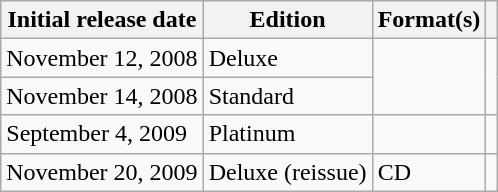<table class="wikitable plainrowheaders">
<tr>
<th scope="col">Initial release date</th>
<th scope="col">Edition</th>
<th scope="col">Format(s)</th>
<th scope="col"></th>
</tr>
<tr>
<td>November 12, 2008</td>
<td>Deluxe</td>
<td rowspan="2"></td>
<td align="center" rowspan="2"></td>
</tr>
<tr>
<td>November 14, 2008</td>
<td>Standard</td>
</tr>
<tr>
<td>September 4, 2009</td>
<td>Platinum</td>
<td></td>
<td align="center"></td>
</tr>
<tr>
<td>November 20, 2009</td>
<td>Deluxe (reissue)</td>
<td>CD</td>
<td align="center"></td>
</tr>
</table>
